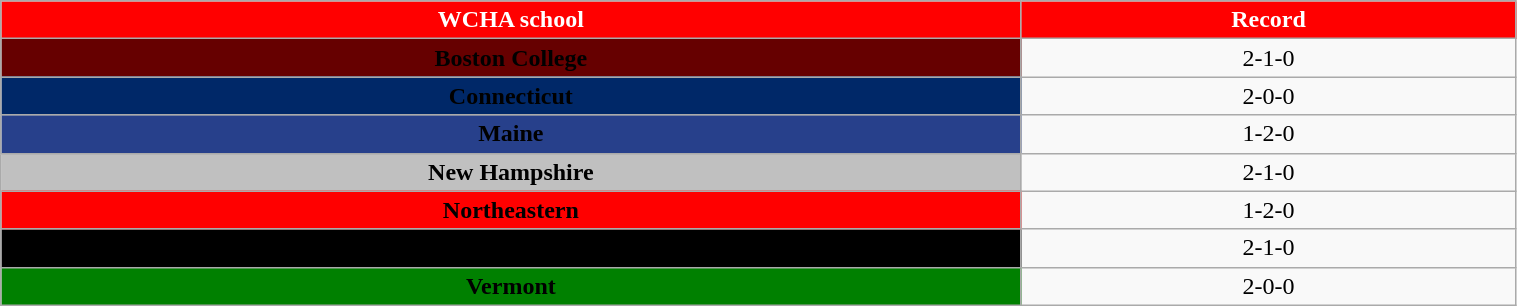<table class="wikitable" width="80%">
<tr align="center"  style="background:red;color:white;">
<td><strong>WCHA school</strong></td>
<td><strong>Record</strong></td>
</tr>
<tr align="center" bgcolor="">
<td bgcolor="#660000"><span> <strong>Boston College</strong></span></td>
<td>2-1-0</td>
</tr>
<tr align="center" bgcolor="">
<td bgcolor="#002868"><span><strong>Connecticut</strong></span></td>
<td>2-0-0</td>
</tr>
<tr align="center" bgcolor="">
<td bgcolor="#27408B"><span><strong>Maine</strong></span></td>
<td>1-2-0</td>
</tr>
<tr align="center" bgcolor="">
<td bgcolor="silver"><span> <strong>New Hampshire</strong></span></td>
<td>2-1-0</td>
</tr>
<tr align="center" bgcolor="">
<td bgcolor="red"><span><strong>Northeastern</strong></span></td>
<td>1-2-0</td>
</tr>
<tr align="center" bgcolor="">
<td bgcolor="black"><span><strong>Providence</strong></span></td>
<td>2-1-0</td>
</tr>
<tr align="center" bgcolor="">
<td bgcolor="green"><span><strong>Vermont</strong></span></td>
<td>2-0-0</td>
</tr>
</table>
